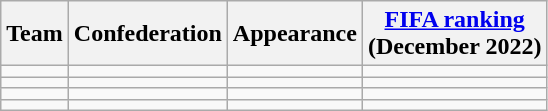<table class="wikitable sortable">
<tr>
<th>Team</th>
<th>Confederation</th>
<th>Appearance</th>
<th><a href='#'>FIFA ranking</a><br>(December 2022)</th>
</tr>
<tr>
<td></td>
<td></td>
<td></td>
<td></td>
</tr>
<tr>
<td></td>
<td></td>
<td></td>
<td></td>
</tr>
<tr>
<td></td>
<td></td>
<td></td>
<td></td>
</tr>
<tr>
<td></td>
<td></td>
<td></td>
<td></td>
</tr>
</table>
